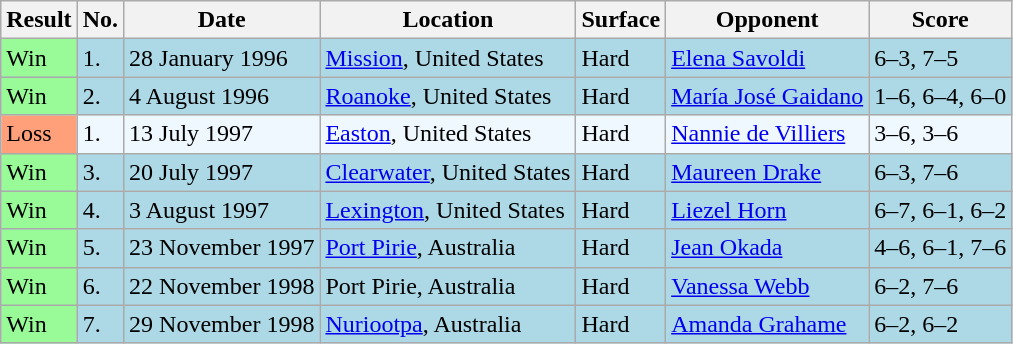<table class="sortable wikitable">
<tr>
<th>Result</th>
<th>No.</th>
<th>Date</th>
<th>Location</th>
<th>Surface</th>
<th>Opponent</th>
<th class="unsortable">Score</th>
</tr>
<tr style="background:lightblue;">
<td style="background:#98fb98;">Win</td>
<td>1.</td>
<td>28 January 1996</td>
<td><a href='#'>Mission</a>, United States</td>
<td>Hard</td>
<td> <a href='#'>Elena Savoldi</a></td>
<td>6–3, 7–5</td>
</tr>
<tr style="background:lightblue;">
<td style="background:#98fb98;">Win</td>
<td>2.</td>
<td>4 August 1996</td>
<td><a href='#'>Roanoke</a>, United States</td>
<td>Hard</td>
<td> <a href='#'>María José Gaidano</a></td>
<td>1–6, 6–4, 6–0</td>
</tr>
<tr style="background:#f0f8ff;">
<td style="background:#ffa07a;">Loss</td>
<td>1.</td>
<td>13 July 1997</td>
<td><a href='#'>Easton</a>, United States</td>
<td>Hard</td>
<td> <a href='#'>Nannie de Villiers</a></td>
<td>3–6, 3–6</td>
</tr>
<tr style="background:lightblue;">
<td style="background:#98fb98;">Win</td>
<td>3.</td>
<td>20 July 1997</td>
<td><a href='#'>Clearwater</a>, United States</td>
<td>Hard</td>
<td> <a href='#'>Maureen Drake</a></td>
<td>6–3, 7–6</td>
</tr>
<tr style="background:lightblue;">
<td style="background:#98fb98;">Win</td>
<td>4.</td>
<td>3 August 1997</td>
<td><a href='#'>Lexington</a>, United States</td>
<td>Hard</td>
<td> <a href='#'>Liezel Horn</a></td>
<td>6–7, 6–1, 6–2</td>
</tr>
<tr style="background:lightblue;">
<td style="background:#98fb98;">Win</td>
<td>5.</td>
<td>23 November 1997</td>
<td><a href='#'>Port Pirie</a>, Australia</td>
<td>Hard</td>
<td> <a href='#'>Jean Okada</a></td>
<td>4–6, 6–1, 7–6</td>
</tr>
<tr style="background:lightblue;">
<td style="background:#98fb98;">Win</td>
<td>6.</td>
<td>22 November 1998</td>
<td>Port Pirie, Australia</td>
<td>Hard</td>
<td> <a href='#'>Vanessa Webb</a></td>
<td>6–2, 7–6</td>
</tr>
<tr style="background:lightblue;">
<td style="background:#98fb98;">Win</td>
<td>7.</td>
<td>29 November 1998</td>
<td><a href='#'>Nuriootpa</a>, Australia</td>
<td>Hard</td>
<td> <a href='#'>Amanda Grahame</a></td>
<td>6–2, 6–2</td>
</tr>
</table>
